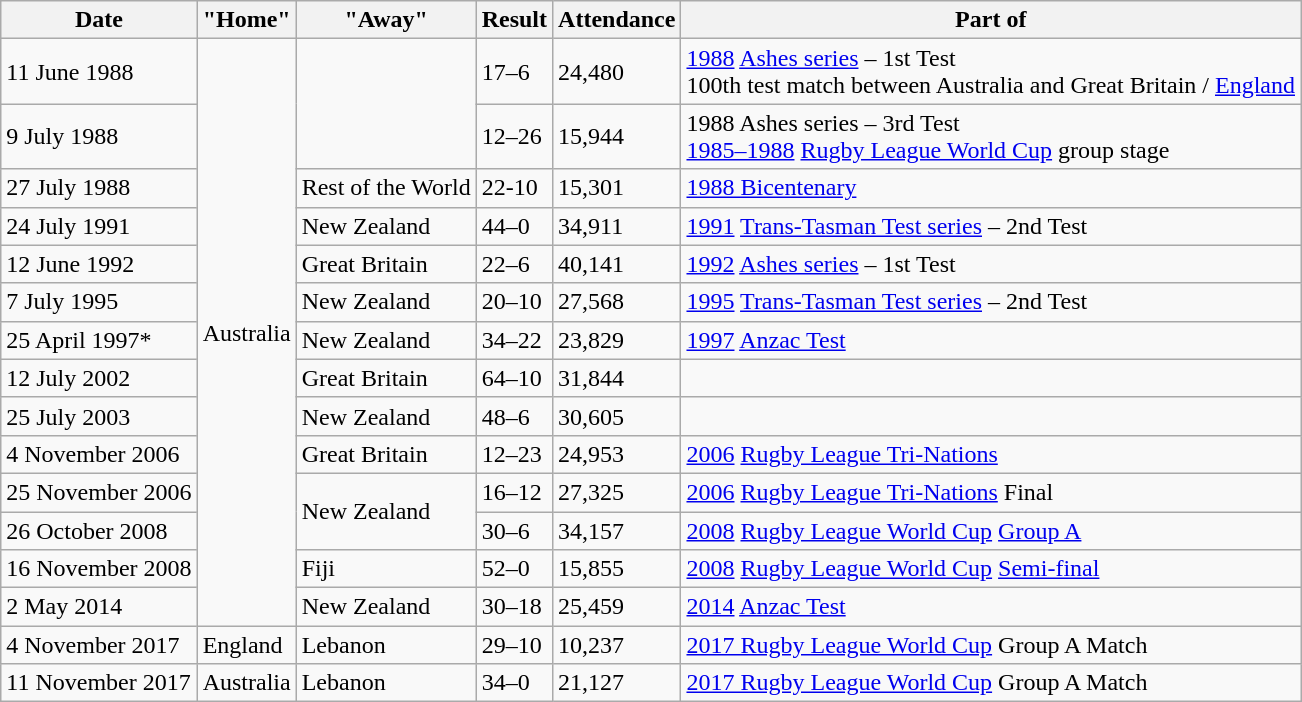<table class="wikitable">
<tr>
<th>Date</th>
<th>"Home"</th>
<th>"Away"</th>
<th>Result</th>
<th>Attendance</th>
<th>Part of</th>
</tr>
<tr>
<td>11 June 1988</td>
<td rowspan="14"> Australia</td>
<td rowspan="2"></td>
<td>17–6</td>
<td>24,480</td>
<td><a href='#'>1988</a> <a href='#'>Ashes series</a> – 1st Test <br> 100th test match between Australia and Great Britain / <a href='#'>England</a></td>
</tr>
<tr>
<td>9 July 1988</td>
<td>12–26</td>
<td>15,944</td>
<td>1988 Ashes series – 3rd Test <br> <a href='#'>1985–1988</a> <a href='#'>Rugby League World Cup</a> group stage</td>
</tr>
<tr>
<td>27 July 1988</td>
<td> Rest of the World</td>
<td>22-10</td>
<td>15,301</td>
<td><a href='#'>1988 Bicentenary</a></td>
</tr>
<tr>
<td>24 July 1991</td>
<td> New Zealand</td>
<td>44–0</td>
<td>34,911</td>
<td><a href='#'>1991</a> <a href='#'>Trans-Tasman Test series</a> – 2nd Test</td>
</tr>
<tr>
<td>12 June 1992</td>
<td> Great Britain</td>
<td>22–6</td>
<td>40,141</td>
<td><a href='#'>1992</a> <a href='#'>Ashes series</a> – 1st Test</td>
</tr>
<tr>
<td>7 July 1995</td>
<td> New Zealand</td>
<td>20–10</td>
<td>27,568</td>
<td><a href='#'>1995</a> <a href='#'>Trans-Tasman Test series</a> – 2nd Test</td>
</tr>
<tr>
<td>25 April 1997*</td>
<td> New Zealand</td>
<td>34–22</td>
<td>23,829</td>
<td><a href='#'>1997</a> <a href='#'>Anzac Test</a></td>
</tr>
<tr>
<td>12 July 2002</td>
<td> Great Britain</td>
<td>64–10</td>
<td>31,844</td>
<td></td>
</tr>
<tr>
<td>25 July 2003</td>
<td> New Zealand</td>
<td>48–6</td>
<td>30,605</td>
<td></td>
</tr>
<tr>
<td>4 November 2006</td>
<td> Great Britain</td>
<td>12–23</td>
<td>24,953</td>
<td><a href='#'>2006</a> <a href='#'>Rugby League Tri-Nations</a></td>
</tr>
<tr>
<td>25 November 2006</td>
<td rowspan=2> New Zealand</td>
<td>16–12</td>
<td>27,325</td>
<td><a href='#'>2006</a> <a href='#'>Rugby League Tri-Nations</a> Final</td>
</tr>
<tr>
<td>26 October 2008</td>
<td>30–6</td>
<td>34,157</td>
<td><a href='#'>2008</a> <a href='#'>Rugby League World Cup</a> <a href='#'>Group A</a></td>
</tr>
<tr>
<td>16 November 2008</td>
<td> Fiji</td>
<td>52–0</td>
<td>15,855</td>
<td><a href='#'>2008</a> <a href='#'>Rugby League World Cup</a> <a href='#'>Semi-final</a></td>
</tr>
<tr>
<td>2 May 2014</td>
<td> New Zealand</td>
<td>30–18</td>
<td>25,459</td>
<td><a href='#'>2014</a> <a href='#'>Anzac Test</a></td>
</tr>
<tr>
<td>4 November 2017</td>
<td> England</td>
<td> Lebanon</td>
<td>29–10</td>
<td>10,237</td>
<td><a href='#'>2017 Rugby League World Cup</a> Group A Match</td>
</tr>
<tr>
<td>11 November 2017</td>
<td> Australia</td>
<td> Lebanon</td>
<td>34–0</td>
<td>21,127</td>
<td><a href='#'>2017 Rugby League World Cup</a> Group A Match</td>
</tr>
</table>
